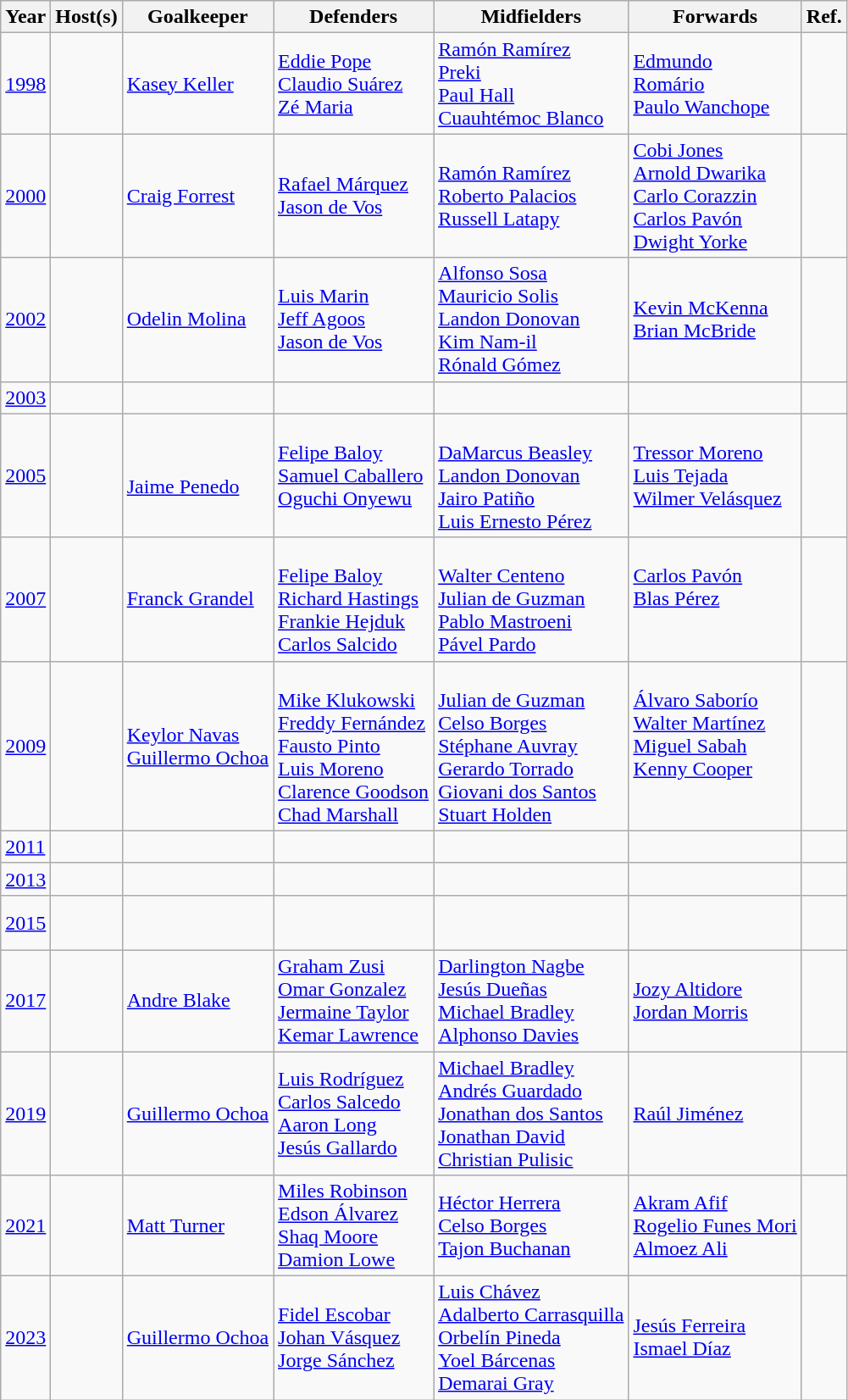<table class="wikitable">
<tr>
<th>Year</th>
<th>Host(s)</th>
<th>Goalkeeper</th>
<th>Defenders</th>
<th>Midfielders</th>
<th>Forwards</th>
<th>Ref.</th>
</tr>
<tr>
<td><a href='#'>1998</a></td>
<td></td>
<td> <a href='#'>Kasey Keller</a></td>
<td> <a href='#'>Eddie Pope</a><br> <a href='#'>Claudio Suárez</a><br> <a href='#'>Zé Maria</a></td>
<td> <a href='#'>Ramón Ramírez</a><br> <a href='#'>Preki</a><br> <a href='#'>Paul Hall</a><br> <a href='#'>Cuauhtémoc Blanco</a></td>
<td> <a href='#'>Edmundo</a><br> <a href='#'>Romário</a><br> <a href='#'>Paulo Wanchope</a></td>
<td></td>
</tr>
<tr>
<td><a href='#'>2000</a></td>
<td></td>
<td> <a href='#'>Craig Forrest</a></td>
<td> <a href='#'>Rafael Márquez</a><br> <a href='#'>Jason de Vos</a></td>
<td> <a href='#'>Ramón Ramírez</a><br> <a href='#'>Roberto Palacios</a><br> <a href='#'>Russell Latapy</a></td>
<td> <a href='#'>Cobi Jones</a><br> <a href='#'>Arnold Dwarika</a><br> <a href='#'>Carlo Corazzin</a><br> <a href='#'>Carlos Pavón</a><br> <a href='#'>Dwight Yorke</a></td>
<td></td>
</tr>
<tr>
<td><a href='#'>2002</a></td>
<td></td>
<td> <a href='#'>Odelin Molina</a></td>
<td> <a href='#'>Luis Marin</a><br> <a href='#'>Jeff Agoos</a><br> <a href='#'>Jason de Vos</a></td>
<td> <a href='#'>Alfonso Sosa</a><br> <a href='#'>Mauricio Solis</a><br> <a href='#'>Landon Donovan</a><br> <a href='#'>Kim Nam-il</a><br> <a href='#'>Rónald Gómez</a></td>
<td> <a href='#'>Kevin McKenna</a><br> <a href='#'>Brian McBride</a></td>
<td></td>
</tr>
<tr>
<td><a href='#'>2003</a></td>
<td><br></td>
<td></td>
<td></td>
<td></td>
<td></td>
<td></td>
</tr>
<tr>
<td><a href='#'>2005</a></td>
<td></td>
<td><br> <a href='#'>Jaime Penedo</a></td>
<td align=left valign=top><br> <a href='#'>Felipe Baloy</a><br>
 <a href='#'>Samuel Caballero</a><br>
 <a href='#'>Oguchi Onyewu</a></td>
<td align=left valign=top><br> <a href='#'>DaMarcus Beasley</a><br> <a href='#'>Landon Donovan</a><br> <a href='#'>Jairo Patiño</a><br> <a href='#'>Luis Ernesto Pérez</a></td>
<td align=left valign=top><br> <a href='#'>Tressor Moreno</a><br> <a href='#'>Luis Tejada</a> <br> <a href='#'>Wilmer Velásquez</a></td>
<td></td>
</tr>
<tr>
<td><a href='#'>2007</a></td>
<td></td>
<td> <a href='#'>Franck Grandel</a></td>
<td align=left valign=top><br> <a href='#'>Felipe Baloy</a><br>
 <a href='#'>Richard Hastings</a><br> <a href='#'>Frankie Hejduk</a><br> <a href='#'>Carlos Salcido</a></td>
<td align=left valign=top><br> <a href='#'>Walter Centeno</a><br> <a href='#'>Julian de Guzman</a><br> <a href='#'>Pablo Mastroeni</a><br> <a href='#'>Pável Pardo</a></td>
<td align=left valign=top><br> <a href='#'>Carlos Pavón</a><br> <a href='#'>Blas Pérez</a></td>
<td></td>
</tr>
<tr>
<td><a href='#'>2009</a></td>
<td></td>
<td> <a href='#'>Keylor Navas</a><br> <a href='#'>Guillermo Ochoa</a></td>
<td align=left valign=top><br> <a href='#'>Mike Klukowski</a><br> <a href='#'>Freddy Fernández</a><br> <a href='#'>Fausto Pinto</a><br> <a href='#'>Luis Moreno</a><br> <a href='#'>Clarence Goodson</a><br> <a href='#'>Chad Marshall</a></td>
<td align=left valign=top><br> <a href='#'>Julian de Guzman</a><br> <a href='#'>Celso Borges</a><br> <a href='#'>Stéphane Auvray</a> <br> <a href='#'>Gerardo Torrado</a><br> <a href='#'>Giovani dos Santos</a><br> <a href='#'>Stuart Holden</a></td>
<td align=left valign=top><br> <a href='#'>Álvaro Saborío</a><br> <a href='#'>Walter Martínez</a><br> <a href='#'>Miguel Sabah</a><br> <a href='#'>Kenny Cooper</a></td>
<td></td>
</tr>
<tr>
<td><a href='#'>2011</a></td>
<td></td>
<td></td>
<td></td>
<td></td>
<td></td>
<td></td>
</tr>
<tr>
<td><a href='#'>2013</a></td>
<td></td>
<td></td>
<td></td>
<td></td>
<td></td>
<td></td>
</tr>
<tr>
<td><a href='#'>2015</a></td>
<td><br><br></td>
<td></td>
<td></td>
<td></td>
<td></td>
<td></td>
</tr>
<tr>
<td><a href='#'>2017</a></td>
<td></td>
<td> <a href='#'>Andre Blake</a></td>
<td> <a href='#'>Graham Zusi</a><br> <a href='#'>Omar Gonzalez</a><br> <a href='#'>Jermaine Taylor</a><br> <a href='#'>Kemar Lawrence</a></td>
<td> <a href='#'>Darlington Nagbe</a><br> <a href='#'>Jesús Dueñas</a><br> <a href='#'>Michael Bradley</a><br> <a href='#'>Alphonso Davies</a></td>
<td> <a href='#'>Jozy Altidore</a><br> <a href='#'>Jordan Morris</a></td>
<td></td>
</tr>
<tr>
<td><a href='#'>2019</a></td>
<td><br><br></td>
<td> <a href='#'>Guillermo Ochoa</a></td>
<td> <a href='#'>Luis Rodríguez</a><br> <a href='#'>Carlos Salcedo</a><br> <a href='#'>Aaron Long</a><br> <a href='#'>Jesús Gallardo</a></td>
<td> <a href='#'>Michael Bradley</a><br> <a href='#'>Andrés Guardado</a><br> <a href='#'>Jonathan dos Santos</a><br> <a href='#'>Jonathan David</a><br> <a href='#'>Christian Pulisic</a></td>
<td> <a href='#'>Raúl Jiménez</a></td>
<td></td>
</tr>
<tr>
<td><a href='#'>2021</a></td>
<td></td>
<td> <a href='#'>Matt Turner</a></td>
<td> <a href='#'>Miles Robinson</a><br> <a href='#'>Edson Álvarez</a><br> <a href='#'>Shaq Moore</a><br> <a href='#'>Damion Lowe</a></td>
<td> <a href='#'>Héctor Herrera</a><br> <a href='#'>Celso Borges</a><br> <a href='#'>Tajon Buchanan</a></td>
<td> <a href='#'>Akram Afif</a><br> <a href='#'>Rogelio Funes Mori</a><br> <a href='#'>Almoez Ali</a></td>
<td></td>
</tr>
<tr>
<td><a href='#'>2023</a></td>
<td><br></td>
<td> <a href='#'>Guillermo Ochoa</a></td>
<td> <a href='#'>Fidel Escobar</a><br> <a href='#'>Johan Vásquez</a><br> <a href='#'>Jorge Sánchez</a></td>
<td> <a href='#'>Luis Chávez</a><br> <a href='#'>Adalberto Carrasquilla</a><br> <a href='#'>Orbelín Pineda</a><br> <a href='#'>Yoel Bárcenas</a><br> <a href='#'>Demarai Gray</a></td>
<td> <a href='#'>Jesús Ferreira</a><br> <a href='#'>Ismael Díaz</a></td>
<td></td>
</tr>
</table>
